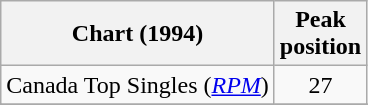<table class="wikitable sortable">
<tr>
<th>Chart (1994)</th>
<th>Peak<br>position</th>
</tr>
<tr>
<td>Canada Top Singles (<em><a href='#'>RPM</a></em>)</td>
<td align="center">27</td>
</tr>
<tr>
</tr>
<tr>
</tr>
<tr>
</tr>
</table>
